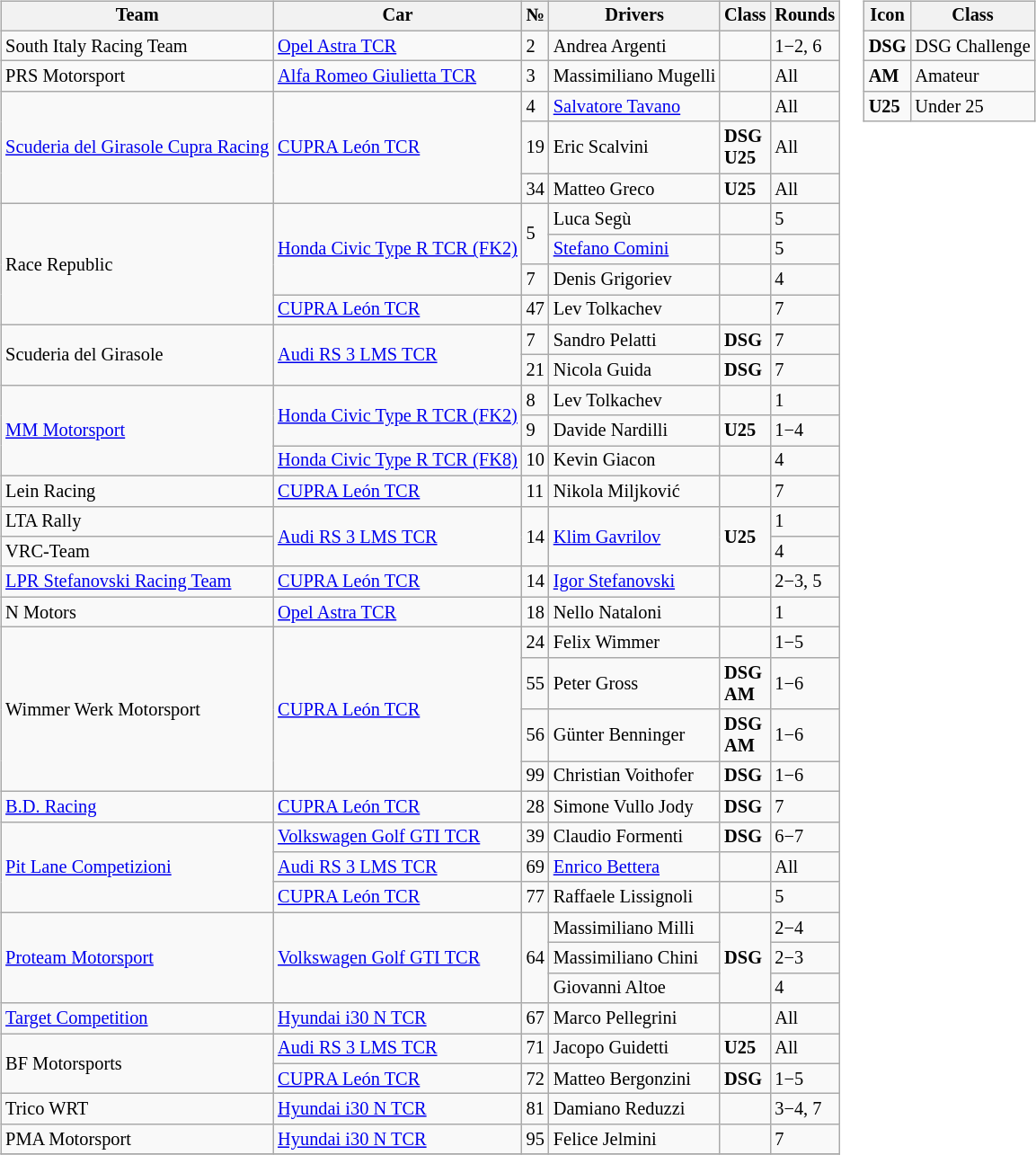<table>
<tr>
<td><br><table class="wikitable" style="font-size: 85%;">
<tr>
<th>Team</th>
<th>Car</th>
<th>№</th>
<th>Drivers</th>
<th>Class</th>
<th>Rounds</th>
</tr>
<tr>
<td> South Italy Racing Team</td>
<td><a href='#'>Opel Astra TCR</a></td>
<td>2</td>
<td> Andrea Argenti</td>
<td></td>
<td>1−2, 6</td>
</tr>
<tr>
<td> PRS Motorsport</td>
<td><a href='#'>Alfa Romeo Giulietta TCR</a></td>
<td>3</td>
<td> Massimiliano Mugelli</td>
<td></td>
<td>All</td>
</tr>
<tr>
<td rowspan="3"> <a href='#'>Scuderia del Girasole Cupra Racing</a></td>
<td rowspan="3"><a href='#'>CUPRA León TCR</a></td>
<td>4</td>
<td> <a href='#'>Salvatore Tavano</a></td>
<td></td>
<td>All</td>
</tr>
<tr>
<td>19</td>
<td> Eric Scalvini</td>
<td><strong><span>DSG</span></strong><br><strong><span>U25</span></strong></td>
<td>All</td>
</tr>
<tr>
<td>34</td>
<td> Matteo Greco</td>
<td><strong><span>U25</span></strong></td>
<td>All</td>
</tr>
<tr>
<td rowspan="4"> Race Republic</td>
<td rowspan="3"><a href='#'>Honda Civic Type R TCR (FK2)</a></td>
<td rowspan="2">5</td>
<td> Luca Segù</td>
<td></td>
<td>5</td>
</tr>
<tr>
<td> <a href='#'>Stefano Comini</a></td>
<td></td>
<td>5</td>
</tr>
<tr>
<td>7</td>
<td> Denis Grigoriev</td>
<td></td>
<td>4</td>
</tr>
<tr>
<td><a href='#'>CUPRA León TCR</a></td>
<td>47</td>
<td> Lev Tolkachev</td>
<td></td>
<td>7</td>
</tr>
<tr>
<td rowspan="2"> Scuderia del Girasole</td>
<td rowspan="2"><a href='#'>Audi RS 3 LMS TCR</a></td>
<td>7</td>
<td> Sandro Pelatti</td>
<td><strong><span>DSG</span></strong></td>
<td>7</td>
</tr>
<tr>
<td>21</td>
<td> Nicola Guida</td>
<td><strong><span>DSG</span></strong></td>
<td>7</td>
</tr>
<tr>
<td rowspan="3"> <a href='#'>MM Motorsport</a></td>
<td rowspan="2"><a href='#'>Honda Civic Type R TCR (FK2)</a></td>
<td>8</td>
<td> Lev Tolkachev</td>
<td></td>
<td>1</td>
</tr>
<tr>
<td>9</td>
<td> Davide Nardilli</td>
<td><strong><span>U25</span></strong></td>
<td>1−4</td>
</tr>
<tr>
<td><a href='#'>Honda Civic Type R TCR (FK8)</a></td>
<td>10</td>
<td> Kevin Giacon</td>
<td></td>
<td>4</td>
</tr>
<tr>
<td> Lein Racing</td>
<td><a href='#'>CUPRA León TCR</a></td>
<td>11</td>
<td> Nikola Miljković</td>
<td></td>
<td>7</td>
</tr>
<tr>
<td> LTA Rally</td>
<td rowspan="2"><a href='#'>Audi RS 3 LMS TCR</a></td>
<td rowspan="2">14</td>
<td rowspan="2"> <a href='#'>Klim Gavrilov</a></td>
<td rowspan="2"><strong><span>U25</span></strong></td>
<td>1</td>
</tr>
<tr>
<td> VRC-Team</td>
<td>4</td>
</tr>
<tr>
<td> <a href='#'>LPR Stefanovski Racing Team</a></td>
<td><a href='#'>CUPRA León TCR</a></td>
<td>14</td>
<td> <a href='#'>Igor Stefanovski</a></td>
<td></td>
<td>2−3, 5</td>
</tr>
<tr>
<td> N Motors</td>
<td><a href='#'>Opel Astra TCR</a></td>
<td>18</td>
<td> Nello Nataloni</td>
<td></td>
<td>1</td>
</tr>
<tr>
<td rowspan="4"> Wimmer Werk Motorsport</td>
<td rowspan="4"><a href='#'>CUPRA León TCR</a></td>
<td>24</td>
<td> Felix Wimmer</td>
<td></td>
<td>1−5</td>
</tr>
<tr>
<td>55</td>
<td> Peter Gross</td>
<td><strong><span>DSG</span></strong> <br> <strong><span>AM</span></strong></td>
<td>1−6</td>
</tr>
<tr>
<td>56</td>
<td> Günter Benninger</td>
<td><strong><span>DSG</span></strong> <br> <strong><span>AM</span></strong></td>
<td>1−6</td>
</tr>
<tr>
<td>99</td>
<td> Christian Voithofer</td>
<td><strong><span>DSG</span></strong></td>
<td>1−6</td>
</tr>
<tr>
<td> <a href='#'>B.D. Racing</a></td>
<td><a href='#'>CUPRA León TCR</a></td>
<td>28</td>
<td> Simone Vullo Jody</td>
<td><strong><span>DSG</span></strong></td>
<td>7</td>
</tr>
<tr>
<td rowspan="3"> <a href='#'>Pit Lane Competizioni</a></td>
<td><a href='#'>Volkswagen Golf GTI TCR</a></td>
<td>39</td>
<td> Claudio Formenti</td>
<td><strong><span>DSG</span></strong></td>
<td>6−7</td>
</tr>
<tr>
<td><a href='#'>Audi RS 3 LMS TCR</a></td>
<td>69</td>
<td> <a href='#'>Enrico Bettera</a></td>
<td></td>
<td>All</td>
</tr>
<tr>
<td><a href='#'>CUPRA León TCR</a></td>
<td>77</td>
<td> Raffaele Lissignoli</td>
<td></td>
<td>5</td>
</tr>
<tr>
<td rowspan="3"> <a href='#'>Proteam Motorsport</a></td>
<td rowspan="3"><a href='#'>Volkswagen Golf GTI TCR</a></td>
<td rowspan="3">64</td>
<td> Massimiliano Milli</td>
<td rowspan="3"><strong><span>DSG</span></strong></td>
<td>2−4</td>
</tr>
<tr>
<td> Massimiliano Chini</td>
<td>2−3</td>
</tr>
<tr>
<td> Giovanni Altoe</td>
<td>4</td>
</tr>
<tr>
<td> <a href='#'>Target Competition</a></td>
<td><a href='#'>Hyundai i30 N TCR</a></td>
<td>67</td>
<td> Marco Pellegrini</td>
<td></td>
<td>All</td>
</tr>
<tr>
<td rowspan="2"> BF Motorsports</td>
<td><a href='#'>Audi RS 3 LMS TCR</a></td>
<td>71</td>
<td> Jacopo Guidetti</td>
<td><strong><span>U25</span></strong></td>
<td>All</td>
</tr>
<tr>
<td><a href='#'>CUPRA León TCR</a></td>
<td>72</td>
<td> Matteo Bergonzini</td>
<td><strong><span>DSG</span></strong></td>
<td>1−5</td>
</tr>
<tr>
<td> Trico WRT</td>
<td><a href='#'>Hyundai i30 N TCR</a></td>
<td>81</td>
<td> Damiano Reduzzi</td>
<td></td>
<td>3−4, 7</td>
</tr>
<tr>
<td> PMA Motorsport</td>
<td><a href='#'>Hyundai i30 N TCR</a></td>
<td>95</td>
<td> Felice Jelmini</td>
<td></td>
<td>7</td>
</tr>
<tr>
</tr>
</table>
</td>
<td valign="top"><br><table class="wikitable" style="font-size: 85%;">
<tr>
<th>Icon</th>
<th>Class</th>
</tr>
<tr>
<td><strong><span>DSG</span></strong></td>
<td>DSG Challenge</td>
</tr>
<tr>
<td><strong><span>AM</span></strong></td>
<td>Amateur</td>
</tr>
<tr>
<td><strong><span>U25</span></strong></td>
<td>Under 25</td>
</tr>
</table>
</td>
</tr>
</table>
